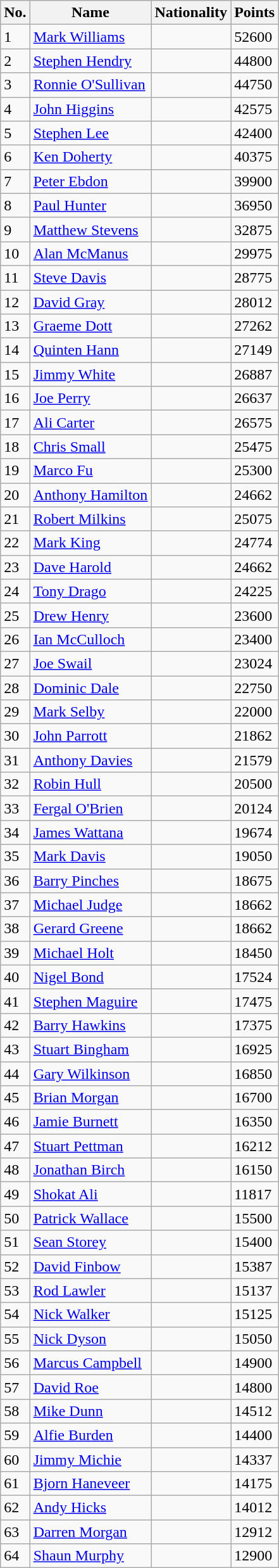<table class="wikitable">
<tr>
<th>No.</th>
<th align="left">Name</th>
<th align="left">Nationality</th>
<th align="left">Points</th>
</tr>
<tr>
<td>1</td>
<td><a href='#'>Mark Williams</a></td>
<td></td>
<td>52600</td>
</tr>
<tr>
<td>2</td>
<td><a href='#'>Stephen Hendry</a></td>
<td></td>
<td>44800</td>
</tr>
<tr>
<td>3</td>
<td><a href='#'>Ronnie O'Sullivan</a></td>
<td></td>
<td>44750</td>
</tr>
<tr>
<td>4</td>
<td><a href='#'>John Higgins</a></td>
<td></td>
<td>42575</td>
</tr>
<tr>
<td>5</td>
<td><a href='#'>Stephen Lee</a></td>
<td></td>
<td>42400</td>
</tr>
<tr>
<td>6</td>
<td><a href='#'>Ken Doherty</a></td>
<td></td>
<td>40375</td>
</tr>
<tr>
<td>7</td>
<td><a href='#'>Peter Ebdon</a></td>
<td></td>
<td>39900</td>
</tr>
<tr>
<td>8</td>
<td><a href='#'>Paul Hunter</a></td>
<td></td>
<td>36950</td>
</tr>
<tr>
<td>9</td>
<td><a href='#'>Matthew Stevens</a></td>
<td></td>
<td>32875</td>
</tr>
<tr>
<td>10</td>
<td><a href='#'>Alan McManus</a></td>
<td></td>
<td>29975</td>
</tr>
<tr>
<td>11</td>
<td><a href='#'>Steve Davis</a></td>
<td></td>
<td>28775</td>
</tr>
<tr>
<td>12</td>
<td><a href='#'>David Gray</a></td>
<td></td>
<td>28012</td>
</tr>
<tr>
<td>13</td>
<td><a href='#'>Graeme Dott</a></td>
<td></td>
<td>27262</td>
</tr>
<tr>
<td>14</td>
<td><a href='#'>Quinten Hann</a></td>
<td></td>
<td>27149</td>
</tr>
<tr>
<td>15</td>
<td><a href='#'>Jimmy White</a></td>
<td></td>
<td>26887</td>
</tr>
<tr>
<td>16</td>
<td><a href='#'>Joe Perry</a></td>
<td></td>
<td>26637</td>
</tr>
<tr>
<td>17</td>
<td><a href='#'>Ali Carter</a></td>
<td></td>
<td>26575</td>
</tr>
<tr>
<td>18</td>
<td><a href='#'>Chris Small</a></td>
<td></td>
<td>25475</td>
</tr>
<tr>
<td>19</td>
<td><a href='#'>Marco Fu</a></td>
<td></td>
<td>25300</td>
</tr>
<tr>
<td>20</td>
<td><a href='#'>Anthony Hamilton</a></td>
<td></td>
<td>24662</td>
</tr>
<tr>
<td>21</td>
<td><a href='#'>Robert Milkins</a></td>
<td></td>
<td>25075</td>
</tr>
<tr>
<td>22</td>
<td><a href='#'>Mark King</a></td>
<td></td>
<td>24774</td>
</tr>
<tr>
<td>23</td>
<td><a href='#'>Dave Harold</a></td>
<td></td>
<td>24662</td>
</tr>
<tr>
<td>24</td>
<td><a href='#'>Tony Drago</a></td>
<td></td>
<td>24225</td>
</tr>
<tr>
<td>25</td>
<td><a href='#'>Drew Henry</a></td>
<td></td>
<td>23600</td>
</tr>
<tr>
<td>26</td>
<td><a href='#'>Ian McCulloch</a></td>
<td></td>
<td>23400</td>
</tr>
<tr>
<td>27</td>
<td><a href='#'>Joe Swail</a></td>
<td></td>
<td>23024</td>
</tr>
<tr>
<td>28</td>
<td><a href='#'>Dominic Dale</a></td>
<td></td>
<td>22750</td>
</tr>
<tr>
<td>29</td>
<td><a href='#'>Mark Selby</a></td>
<td></td>
<td>22000</td>
</tr>
<tr>
<td>30</td>
<td><a href='#'>John Parrott</a></td>
<td></td>
<td>21862</td>
</tr>
<tr>
<td>31</td>
<td><a href='#'>Anthony Davies</a></td>
<td></td>
<td>21579</td>
</tr>
<tr>
<td>32</td>
<td><a href='#'>Robin Hull</a></td>
<td></td>
<td>20500</td>
</tr>
<tr>
<td>33</td>
<td><a href='#'>Fergal O'Brien</a></td>
<td></td>
<td>20124</td>
</tr>
<tr>
<td>34</td>
<td><a href='#'>James Wattana</a></td>
<td></td>
<td>19674</td>
</tr>
<tr>
<td>35</td>
<td><a href='#'>Mark Davis</a></td>
<td></td>
<td>19050</td>
</tr>
<tr>
<td>36</td>
<td><a href='#'>Barry Pinches</a></td>
<td></td>
<td>18675</td>
</tr>
<tr>
<td>37</td>
<td><a href='#'>Michael Judge</a></td>
<td></td>
<td>18662</td>
</tr>
<tr>
<td>38</td>
<td><a href='#'>Gerard Greene</a></td>
<td></td>
<td>18662</td>
</tr>
<tr>
<td>39</td>
<td><a href='#'>Michael Holt</a></td>
<td></td>
<td>18450</td>
</tr>
<tr>
<td>40</td>
<td><a href='#'>Nigel Bond</a></td>
<td></td>
<td>17524</td>
</tr>
<tr>
<td>41</td>
<td><a href='#'>Stephen Maguire</a></td>
<td></td>
<td>17475</td>
</tr>
<tr>
<td>42</td>
<td><a href='#'>Barry Hawkins</a></td>
<td></td>
<td>17375</td>
</tr>
<tr>
<td>43</td>
<td><a href='#'>Stuart Bingham</a></td>
<td></td>
<td>16925</td>
</tr>
<tr>
<td>44</td>
<td><a href='#'>Gary Wilkinson</a></td>
<td></td>
<td>16850</td>
</tr>
<tr>
<td>45</td>
<td><a href='#'>Brian Morgan</a></td>
<td></td>
<td>16700</td>
</tr>
<tr>
<td>46</td>
<td><a href='#'>Jamie Burnett</a></td>
<td></td>
<td>16350</td>
</tr>
<tr>
<td>47</td>
<td><a href='#'>Stuart Pettman</a></td>
<td></td>
<td>16212</td>
</tr>
<tr>
<td>48</td>
<td><a href='#'>Jonathan Birch</a></td>
<td></td>
<td>16150</td>
</tr>
<tr>
<td>49</td>
<td><a href='#'>Shokat Ali</a></td>
<td></td>
<td>11817</td>
</tr>
<tr>
<td>50</td>
<td><a href='#'>Patrick Wallace</a></td>
<td></td>
<td>15500</td>
</tr>
<tr>
<td>51</td>
<td><a href='#'>Sean Storey</a></td>
<td></td>
<td>15400</td>
</tr>
<tr>
<td>52</td>
<td><a href='#'>David Finbow</a></td>
<td></td>
<td>15387</td>
</tr>
<tr>
<td>53</td>
<td><a href='#'>Rod Lawler</a></td>
<td></td>
<td>15137</td>
</tr>
<tr>
<td>54</td>
<td><a href='#'>Nick Walker</a></td>
<td></td>
<td>15125</td>
</tr>
<tr>
<td>55</td>
<td><a href='#'>Nick Dyson</a></td>
<td></td>
<td>15050</td>
</tr>
<tr>
<td>56</td>
<td><a href='#'>Marcus Campbell</a></td>
<td></td>
<td>14900</td>
</tr>
<tr>
<td>57</td>
<td><a href='#'>David Roe</a></td>
<td></td>
<td>14800</td>
</tr>
<tr>
<td>58</td>
<td><a href='#'>Mike Dunn</a></td>
<td></td>
<td>14512</td>
</tr>
<tr>
<td>59</td>
<td><a href='#'>Alfie Burden</a></td>
<td></td>
<td>14400</td>
</tr>
<tr>
<td>60</td>
<td><a href='#'>Jimmy Michie</a></td>
<td></td>
<td>14337</td>
</tr>
<tr>
<td>61</td>
<td><a href='#'>Bjorn Haneveer</a></td>
<td></td>
<td>14175</td>
</tr>
<tr>
<td>62</td>
<td><a href='#'>Andy Hicks</a></td>
<td></td>
<td>14012</td>
</tr>
<tr>
<td>63</td>
<td><a href='#'>Darren Morgan</a></td>
<td></td>
<td>12912</td>
</tr>
<tr>
<td>64</td>
<td><a href='#'>Shaun Murphy</a></td>
<td></td>
<td>12900</td>
</tr>
</table>
